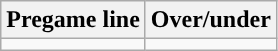<table class="wikitable">
<tr align="center">
<th>Pregame line</th>
<th>Over/under</th>
</tr>
<tr align="center">
<td></td>
<td></td>
</tr>
</table>
